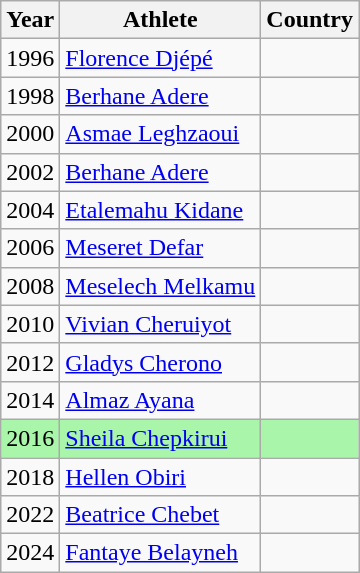<table class="wikitable sortable">
<tr>
<th>Year</th>
<th>Athlete</th>
<th>Country</th>
</tr>
<tr>
<td>1996</td>
<td><a href='#'>Florence Djépé</a></td>
<td></td>
</tr>
<tr>
<td>1998</td>
<td><a href='#'>Berhane Adere</a></td>
<td></td>
</tr>
<tr>
<td>2000</td>
<td><a href='#'>Asmae Leghzaoui</a></td>
<td></td>
</tr>
<tr>
<td>2002</td>
<td><a href='#'>Berhane Adere</a></td>
<td></td>
</tr>
<tr>
<td>2004</td>
<td><a href='#'>Etalemahu Kidane</a></td>
<td></td>
</tr>
<tr>
<td>2006</td>
<td><a href='#'>Meseret Defar</a></td>
<td></td>
</tr>
<tr>
<td>2008</td>
<td><a href='#'>Meselech Melkamu</a></td>
<td></td>
</tr>
<tr>
<td>2010</td>
<td><a href='#'>Vivian Cheruiyot</a></td>
<td></td>
</tr>
<tr>
<td>2012</td>
<td><a href='#'>Gladys Cherono</a></td>
<td></td>
</tr>
<tr>
<td>2014</td>
<td><a href='#'>Almaz Ayana</a></td>
<td></td>
</tr>
<tr bgcolor=#A9F5A9>
<td>2016</td>
<td><a href='#'>Sheila Chepkirui</a></td>
<td></td>
</tr>
<tr>
<td>2018</td>
<td><a href='#'>Hellen Obiri</a></td>
<td></td>
</tr>
<tr>
<td>2022</td>
<td><a href='#'>Beatrice Chebet</a></td>
<td></td>
</tr>
<tr>
<td>2024</td>
<td><a href='#'>Fantaye Belayneh</a></td>
<td></td>
</tr>
</table>
